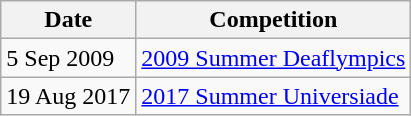<table class="wikitable">
<tr>
<th>Date</th>
<th>Competition</th>
</tr>
<tr>
<td>5 Sep 2009</td>
<td><a href='#'>2009 Summer Deaflympics</a></td>
</tr>
<tr>
<td>19 Aug 2017</td>
<td><a href='#'>2017 Summer Universiade</a></td>
</tr>
</table>
